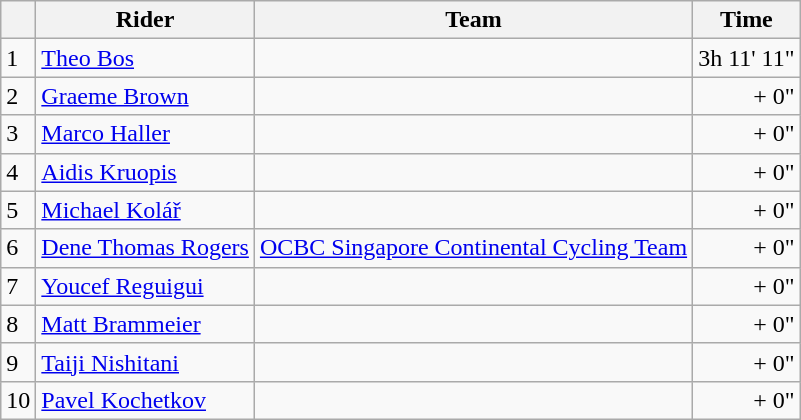<table class=wikitable>
<tr>
<th></th>
<th>Rider</th>
<th>Team</th>
<th>Time</th>
</tr>
<tr>
<td>1</td>
<td> <a href='#'>Theo Bos</a></td>
<td></td>
<td align=right>3h 11' 11"</td>
</tr>
<tr>
<td>2</td>
<td> <a href='#'>Graeme Brown</a></td>
<td></td>
<td align=right>+ 0"</td>
</tr>
<tr>
<td>3</td>
<td> <a href='#'>Marco Haller</a></td>
<td></td>
<td align=right>+ 0"</td>
</tr>
<tr>
<td>4</td>
<td> <a href='#'>Aidis Kruopis</a></td>
<td></td>
<td align=right>+ 0"</td>
</tr>
<tr>
<td>5</td>
<td> <a href='#'>Michael Kolář</a></td>
<td></td>
<td align=right>+ 0"</td>
</tr>
<tr>
<td>6</td>
<td> <a href='#'>Dene Thomas Rogers</a></td>
<td><a href='#'>OCBC Singapore Continental Cycling Team</a></td>
<td align=right>+ 0"</td>
</tr>
<tr>
<td>7</td>
<td> <a href='#'>Youcef Reguigui</a></td>
<td></td>
<td align=right>+ 0"</td>
</tr>
<tr>
<td>8</td>
<td> <a href='#'>Matt Brammeier</a></td>
<td></td>
<td align=right>+ 0"</td>
</tr>
<tr>
<td>9</td>
<td> <a href='#'>Taiji Nishitani</a></td>
<td></td>
<td align=right>+ 0"</td>
</tr>
<tr>
<td>10</td>
<td> <a href='#'>Pavel Kochetkov</a></td>
<td></td>
<td align=right>+ 0"</td>
</tr>
</table>
